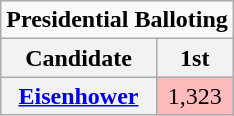<table class="wikitable" style="text-align:center">
<tr>
<td colspan="2"><strong>Presidential Balloting</strong></td>
</tr>
<tr>
<th>Candidate</th>
<th>1st</th>
</tr>
<tr>
<th><a href='#'>Eisenhower</a></th>
<td style="background:#fbb;">1,323</td>
</tr>
</table>
